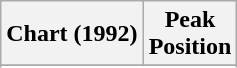<table class="wikitable sortable plainrowheaders">
<tr>
<th scope="col">Chart (1992)</th>
<th scope="col">Peak <br>Position</th>
</tr>
<tr>
</tr>
<tr>
</tr>
<tr>
</tr>
<tr>
</tr>
<tr>
</tr>
<tr>
</tr>
<tr>
</tr>
</table>
